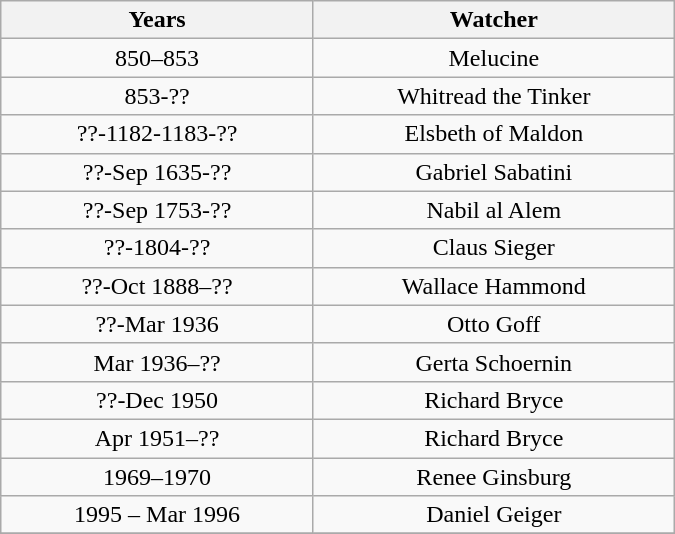<table class="wikitable" width ="450">
<tr>
<th>Years</th>
<th>Watcher</th>
</tr>
<tr>
<td align="center">850–853</td>
<td align="center">Melucine</td>
</tr>
<tr>
<td align="center">853-??</td>
<td align="center">Whitread the Tinker</td>
</tr>
<tr>
<td align="center">??-1182-1183-??</td>
<td align="center">Elsbeth of Maldon</td>
</tr>
<tr>
<td align="center">??-Sep 1635-??</td>
<td align="center">Gabriel Sabatini</td>
</tr>
<tr>
<td align="center">??-Sep 1753-??</td>
<td align="center">Nabil al Alem</td>
</tr>
<tr>
<td align="center">??-1804-??</td>
<td align="center">Claus Sieger</td>
</tr>
<tr>
<td align="center">??-Oct 1888–??</td>
<td align="center">Wallace Hammond</td>
</tr>
<tr>
<td align="center">??-Mar 1936</td>
<td align="center">Otto Goff</td>
</tr>
<tr>
<td align="center">Mar 1936–??</td>
<td align="center">Gerta Schoernin</td>
</tr>
<tr>
<td align="center">??-Dec 1950</td>
<td align="center">Richard Bryce</td>
</tr>
<tr>
<td align="center">Apr 1951–??</td>
<td align="center">Richard Bryce</td>
</tr>
<tr>
<td align="center">1969–1970</td>
<td align="center">Renee Ginsburg</td>
</tr>
<tr>
<td align="center">1995 – Mar 1996</td>
<td align="center">Daniel Geiger</td>
</tr>
<tr>
</tr>
</table>
